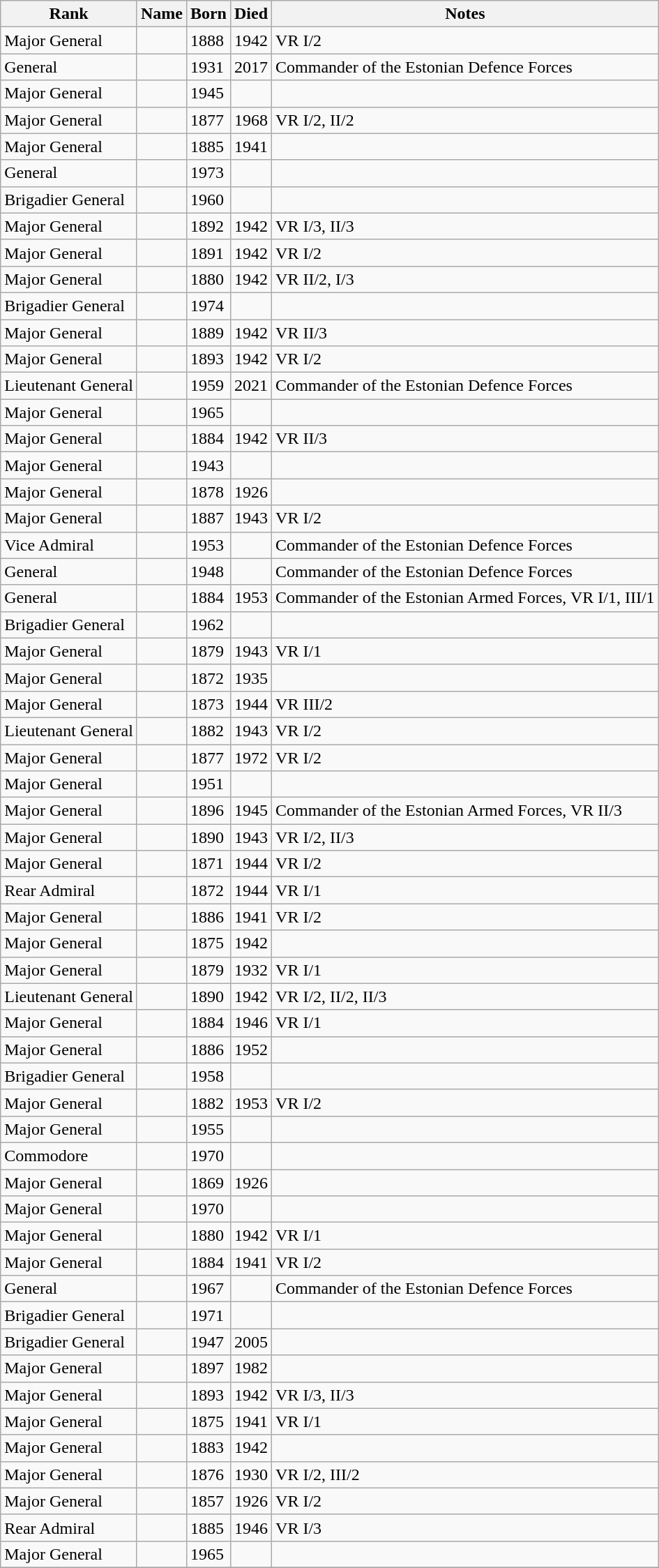<table class="wikitable sortable">
<tr>
<th>Rank</th>
<th>Name</th>
<th>Born</th>
<th>Died</th>
<th>Notes</th>
</tr>
<tr>
<td>Major General</td>
<td></td>
<td>1888</td>
<td>1942</td>
<td>VR I/2</td>
</tr>
<tr>
<td>General</td>
<td></td>
<td>1931</td>
<td>2017</td>
<td>Commander of the Estonian Defence Forces</td>
</tr>
<tr>
<td>Major General</td>
<td></td>
<td>1945</td>
<td></td>
<td></td>
</tr>
<tr>
<td>Major General</td>
<td></td>
<td>1877</td>
<td>1968</td>
<td>VR I/2, II/2</td>
</tr>
<tr>
<td>Major General</td>
<td></td>
<td>1885</td>
<td>1941</td>
<td></td>
</tr>
<tr>
<td>General</td>
<td></td>
<td>1973</td>
<td></td>
<td></td>
</tr>
<tr>
<td>Brigadier General</td>
<td></td>
<td>1960</td>
<td></td>
<td></td>
</tr>
<tr>
<td>Major General</td>
<td></td>
<td>1892</td>
<td>1942</td>
<td>VR I/3, II/3</td>
</tr>
<tr>
<td>Major General</td>
<td></td>
<td>1891</td>
<td>1942</td>
<td>VR I/2</td>
</tr>
<tr>
<td>Major General</td>
<td></td>
<td>1880</td>
<td>1942</td>
<td>VR II/2, I/3</td>
</tr>
<tr>
<td>Brigadier General</td>
<td></td>
<td>1974</td>
<td></td>
<td></td>
</tr>
<tr>
<td>Major General</td>
<td></td>
<td>1889</td>
<td>1942</td>
<td>VR II/3</td>
</tr>
<tr>
<td>Major General</td>
<td></td>
<td>1893</td>
<td>1942</td>
<td>VR I/2</td>
</tr>
<tr>
<td>Lieutenant General</td>
<td></td>
<td>1959</td>
<td>2021</td>
<td>Commander of the Estonian Defence Forces</td>
</tr>
<tr>
<td>Major General</td>
<td></td>
<td>1965</td>
<td></td>
<td></td>
</tr>
<tr>
<td>Major General</td>
<td></td>
<td>1884</td>
<td>1942</td>
<td>VR II/3</td>
</tr>
<tr>
<td>Major General</td>
<td></td>
<td>1943</td>
<td></td>
<td></td>
</tr>
<tr>
<td>Major General</td>
<td></td>
<td>1878</td>
<td>1926</td>
<td></td>
</tr>
<tr>
<td>Major General</td>
<td></td>
<td>1887</td>
<td>1943</td>
<td>VR I/2</td>
</tr>
<tr>
<td>Vice Admiral</td>
<td></td>
<td>1953</td>
<td></td>
<td>Commander of the Estonian Defence Forces</td>
</tr>
<tr>
<td>General</td>
<td></td>
<td>1948</td>
<td></td>
<td>Commander of the Estonian Defence Forces</td>
</tr>
<tr>
<td>General</td>
<td></td>
<td>1884</td>
<td>1953</td>
<td>Commander of the Estonian Armed Forces, VR I/1, III/1</td>
</tr>
<tr>
<td>Brigadier General</td>
<td></td>
<td>1962</td>
<td></td>
<td></td>
</tr>
<tr>
<td>Major General</td>
<td></td>
<td>1879</td>
<td>1943</td>
<td>VR I/1</td>
</tr>
<tr>
<td>Major General</td>
<td></td>
<td>1872</td>
<td>1935</td>
<td></td>
</tr>
<tr>
<td>Major General</td>
<td></td>
<td>1873</td>
<td>1944</td>
<td>VR III/2</td>
</tr>
<tr>
<td>Lieutenant General</td>
<td></td>
<td>1882</td>
<td>1943</td>
<td>VR I/2</td>
</tr>
<tr>
<td>Major General</td>
<td></td>
<td>1877</td>
<td>1972</td>
<td>VR I/2</td>
</tr>
<tr>
<td>Major General</td>
<td></td>
<td>1951</td>
<td></td>
<td></td>
</tr>
<tr>
<td>Major General</td>
<td></td>
<td>1896</td>
<td>1945</td>
<td>Commander of the Estonian Armed Forces, VR II/3</td>
</tr>
<tr>
<td>Major General</td>
<td></td>
<td>1890</td>
<td>1943</td>
<td>VR I/2, II/3</td>
</tr>
<tr>
<td>Major General</td>
<td></td>
<td>1871</td>
<td>1944</td>
<td>VR I/2</td>
</tr>
<tr>
<td>Rear Admiral</td>
<td></td>
<td>1872</td>
<td>1944</td>
<td>VR I/1</td>
</tr>
<tr>
<td>Major General</td>
<td></td>
<td>1886</td>
<td>1941</td>
<td>VR I/2</td>
</tr>
<tr>
<td>Major General</td>
<td></td>
<td>1875</td>
<td>1942</td>
<td></td>
</tr>
<tr>
<td>Major General</td>
<td></td>
<td>1879</td>
<td>1932</td>
<td>VR I/1</td>
</tr>
<tr>
<td>Lieutenant General</td>
<td></td>
<td>1890</td>
<td>1942</td>
<td>VR I/2, II/2, II/3</td>
</tr>
<tr>
<td>Major General</td>
<td></td>
<td>1884</td>
<td>1946</td>
<td>VR I/1</td>
</tr>
<tr>
<td>Major General</td>
<td></td>
<td>1886</td>
<td>1952</td>
<td></td>
</tr>
<tr>
<td>Brigadier General</td>
<td></td>
<td>1958</td>
<td></td>
<td></td>
</tr>
<tr>
<td>Major General</td>
<td></td>
<td>1882</td>
<td>1953</td>
<td>VR I/2</td>
</tr>
<tr>
<td>Major General</td>
<td></td>
<td>1955</td>
<td></td>
<td></td>
</tr>
<tr>
<td>Commodore</td>
<td></td>
<td>1970</td>
<td></td>
<td></td>
</tr>
<tr>
<td>Major General</td>
<td></td>
<td>1869</td>
<td>1926</td>
<td></td>
</tr>
<tr>
<td>Major General</td>
<td></td>
<td>1970</td>
<td></td>
<td></td>
</tr>
<tr>
<td>Major General</td>
<td></td>
<td>1880</td>
<td>1942</td>
<td>VR I/1</td>
</tr>
<tr>
<td>Major General</td>
<td></td>
<td>1884</td>
<td>1941</td>
<td>VR I/2</td>
</tr>
<tr>
<td>General</td>
<td></td>
<td>1967</td>
<td></td>
<td>Commander of the Estonian Defence Forces</td>
</tr>
<tr>
<td>Brigadier General</td>
<td></td>
<td>1971</td>
<td></td>
<td></td>
</tr>
<tr>
<td>Brigadier General</td>
<td></td>
<td>1947</td>
<td>2005</td>
<td></td>
</tr>
<tr>
<td>Major General</td>
<td></td>
<td>1897</td>
<td>1982</td>
<td></td>
</tr>
<tr>
<td>Major General</td>
<td></td>
<td>1893</td>
<td>1942</td>
<td>VR I/3, II/3</td>
</tr>
<tr>
<td>Major General</td>
<td></td>
<td>1875</td>
<td>1941</td>
<td>VR I/1</td>
</tr>
<tr>
<td>Major General</td>
<td></td>
<td>1883</td>
<td>1942</td>
<td></td>
</tr>
<tr>
<td>Major General</td>
<td></td>
<td>1876</td>
<td>1930</td>
<td>VR I/2, III/2</td>
</tr>
<tr>
<td>Major General</td>
<td></td>
<td>1857</td>
<td>1926</td>
<td>VR I/2</td>
</tr>
<tr>
<td>Rear Admiral</td>
<td></td>
<td>1885</td>
<td>1946</td>
<td>VR I/3</td>
</tr>
<tr>
<td>Major General</td>
<td></td>
<td>1965</td>
<td></td>
<td></td>
</tr>
<tr>
</tr>
</table>
